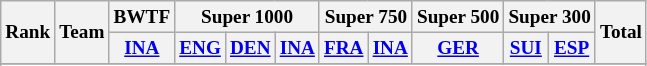<table class="wikitable" style="font-size:80%; text-align:center">
<tr>
<th rowspan="2">Rank</th>
<th rowspan="2">Team</th>
<th>BWTF</th>
<th colspan="3">Super 1000</th>
<th colspan="2">Super 750</th>
<th>Super 500</th>
<th colspan="2">Super 300</th>
<th rowspan="2">Total</th>
</tr>
<tr>
<th><a href='#'>INA</a></th>
<th><a href='#'>ENG</a></th>
<th><a href='#'>DEN</a></th>
<th><a href='#'>INA</a></th>
<th><a href='#'>FRA</a></th>
<th><a href='#'>INA</a></th>
<th><a href='#'>GER</a></th>
<th><a href='#'>SUI</a></th>
<th><a href='#'>ESP</a></th>
</tr>
<tr>
</tr>
<tr>
</tr>
<tr>
</tr>
<tr>
</tr>
<tr>
</tr>
<tr>
</tr>
<tr>
</tr>
<tr>
</tr>
<tr>
</tr>
<tr>
</tr>
</table>
